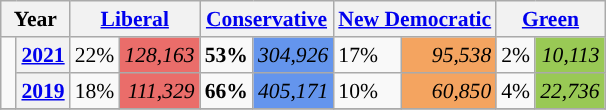<table class="wikitable" style="float:right; width:400; font-size:90%; margin-left:1em;">
<tr>
<th colspan="2" scope="col">Year</th>
<th colspan="2" scope="col"><a href='#'>Liberal</a></th>
<th colspan="2" scope="col"><a href='#'>Conservative</a></th>
<th colspan="2" scope="col"><a href='#'>New Democratic</a></th>
<th colspan="2" scope="col"><a href='#'>Green</a></th>
</tr>
<tr>
<td rowspan="2" style="width: 0.25em; background-color: "></td>
<th><a href='#'>2021</a></th>
<td>22%</td>
<td style="text-align:right; background:#EA6D6A;"><em>128,163</em></td>
<td><strong>53%</strong></td>
<td style="text-align:right; background:#6495ED;"><em>304,926</em></td>
<td>17%</td>
<td style="text-align:right; background:#F4A460;"><em>95,538</em></td>
<td>2%</td>
<td style="text-align:right; background:#99C955;"><em>10,113</em></td>
</tr>
<tr>
<th><a href='#'>2019</a></th>
<td>18%</td>
<td style="text-align:right; background:#EA6D6A;"><em>111,329</em></td>
<td><strong>66%</strong></td>
<td style="text-align:right; background:#6495ED;"><em>405,171</em></td>
<td>10%</td>
<td style="text-align:right; background:#F4A460;"><em>60,850</em></td>
<td>4%</td>
<td style="text-align:right; background:#99C955;"><em>22,736</em></td>
</tr>
<tr>
</tr>
</table>
